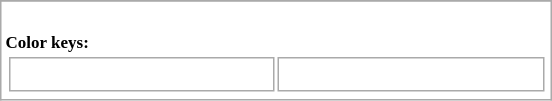<table class="wikitable floatright" border="none" style="font-size: 85%">
<tr>
</tr>
<tr>
<td bgcolor=white><br>















<small><strong>Color keys:</strong></small><table>
<tr>
<td valign="top" width=170px><br>


</td>
<td valign="top" width=170px><br>

</td>
</tr>
</table>
</td>
</tr>
</table>
